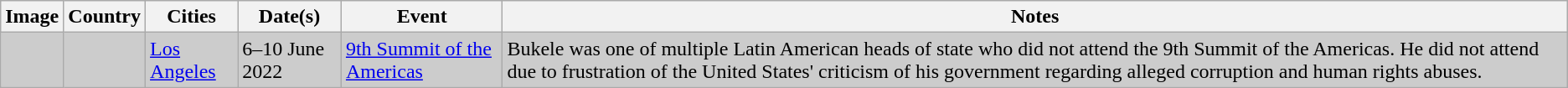<table class="wikitable">
<tr>
<th>Image</th>
<th>Country</th>
<th>Cities</th>
<th>Date(s)</th>
<th>Event</th>
<th>Notes</th>
</tr>
<tr style="background-color:#ccc">
<td></td>
<td></td>
<td><a href='#'>Los Angeles</a></td>
<td>6–10 June 2022</td>
<td><a href='#'>9th Summit of the Americas</a></td>
<td>Bukele was one of multiple Latin American heads of state who did not attend the 9th Summit of the Americas. He did not attend due to frustration of the United States' criticism of his government regarding alleged corruption and human rights abuses.</td>
</tr>
</table>
